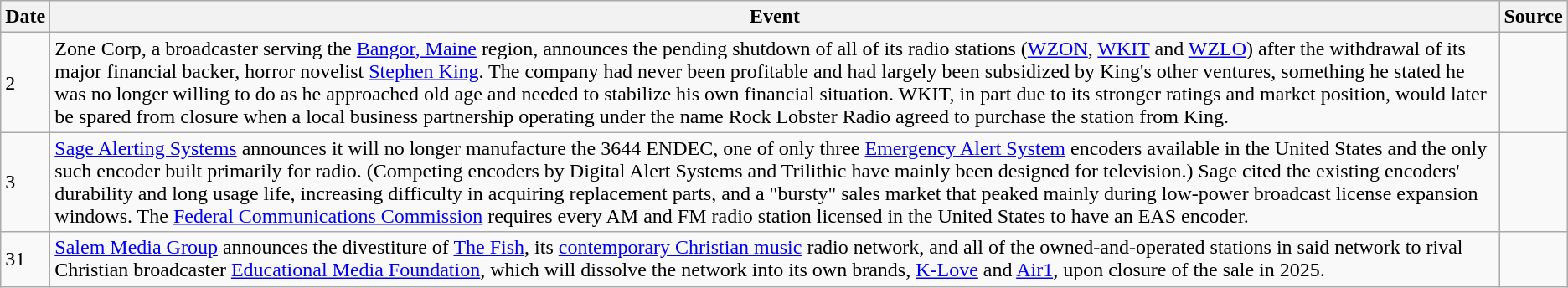<table class=wikitable>
<tr>
<th>Date</th>
<th>Event</th>
<th>Source</th>
</tr>
<tr>
<td>2</td>
<td>Zone Corp, a broadcaster serving the <a href='#'>Bangor, Maine</a> region, announces the pending shutdown of all of its radio stations (<a href='#'>WZON</a>, <a href='#'>WKIT</a> and <a href='#'>WZLO</a>) after the withdrawal of its major financial backer, horror novelist <a href='#'>Stephen King</a>. The company had never been profitable and had largely been subsidized by King's other ventures, something he stated he was no longer willing to do as he approached old age and needed to stabilize his own financial situation. WKIT, in part due to its stronger ratings and market position, would later be spared from closure when a local business partnership operating under the name Rock Lobster Radio agreed to purchase the station from King.</td>
<td></td>
</tr>
<tr>
<td>3</td>
<td><a href='#'>Sage Alerting Systems</a> announces it will no longer manufacture the 3644 ENDEC, one of only three <a href='#'>Emergency Alert System</a> encoders available in the United States and the only such encoder built primarily for radio. (Competing encoders by Digital Alert Systems and Trilithic have mainly been designed for television.) Sage cited the existing encoders' durability and long usage life, increasing difficulty in acquiring replacement parts, and a "bursty" sales market that peaked mainly during low-power broadcast license expansion windows. The <a href='#'>Federal Communications Commission</a> requires every AM and FM radio station licensed in the United States to have an EAS encoder.</td>
<td></td>
</tr>
<tr>
<td>31</td>
<td><a href='#'>Salem Media Group</a> announces the divestiture of <a href='#'>The Fish</a>, its <a href='#'>contemporary Christian music</a> radio network, and all of the owned-and-operated stations in said network to rival Christian broadcaster <a href='#'>Educational Media Foundation</a>, which will dissolve the network into its own brands, <a href='#'>K-Love</a> and <a href='#'>Air1</a>, upon closure of the sale in 2025.</td>
<td></td>
</tr>
</table>
